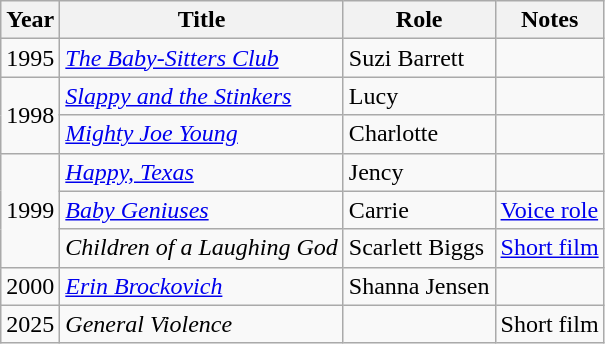<table class="wikitable sortable">
<tr>
<th>Year</th>
<th>Title</th>
<th>Role</th>
<th class="unsortable">Notes</th>
</tr>
<tr>
<td>1995</td>
<td><em><a href='#'>The Baby-Sitters Club</a></em></td>
<td>Suzi Barrett</td>
<td></td>
</tr>
<tr>
<td rowspan=2>1998</td>
<td><em><a href='#'>Slappy and the Stinkers</a></em></td>
<td>Lucy</td>
<td></td>
</tr>
<tr>
<td><em><a href='#'>Mighty Joe Young</a></em></td>
<td>Charlotte</td>
<td></td>
</tr>
<tr>
<td rowspan=3>1999</td>
<td><em><a href='#'>Happy, Texas</a></em></td>
<td>Jency</td>
<td></td>
</tr>
<tr>
<td><em><a href='#'>Baby Geniuses</a></em></td>
<td>Carrie</td>
<td><a href='#'>Voice role</a></td>
</tr>
<tr>
<td><em>Children of a Laughing God</em></td>
<td>Scarlett Biggs</td>
<td><a href='#'>Short film</a></td>
</tr>
<tr>
<td>2000</td>
<td><em><a href='#'>Erin Brockovich</a></em></td>
<td>Shanna Jensen</td>
<td></td>
</tr>
<tr>
<td>2025</td>
<td><em>General Violence</em></td>
<td></td>
<td>Short film</td>
</tr>
</table>
